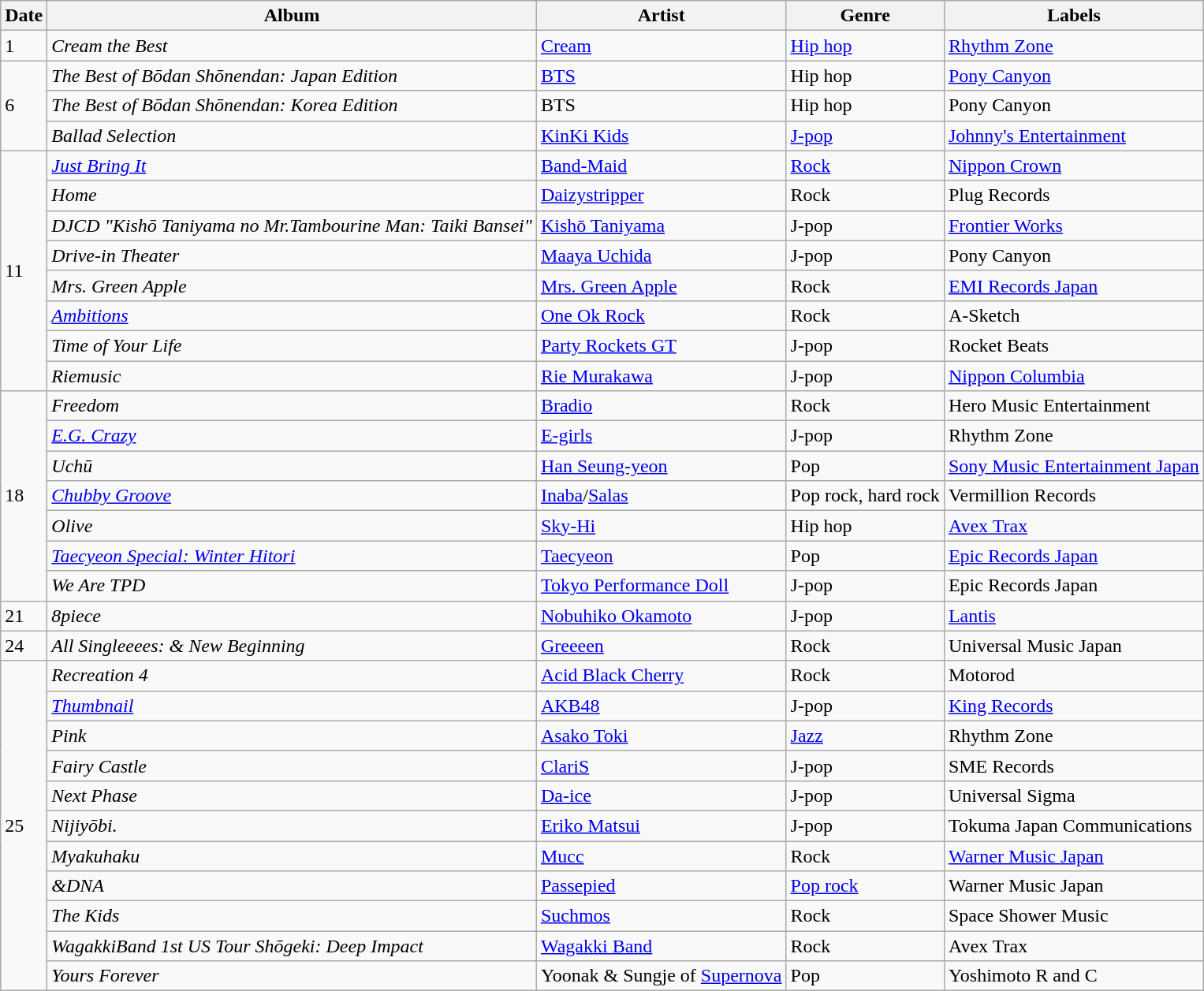<table class="wikitable">
<tr>
<th>Date</th>
<th>Album</th>
<th>Artist</th>
<th>Genre</th>
<th>Labels</th>
</tr>
<tr>
<td>1</td>
<td><em>Cream the Best</em></td>
<td><a href='#'>Cream</a></td>
<td><a href='#'>Hip hop</a></td>
<td><a href='#'>Rhythm Zone</a></td>
</tr>
<tr>
<td rowspan="3">6</td>
<td><em>The Best of Bōdan Shōnendan: Japan Edition</em></td>
<td><a href='#'>BTS</a></td>
<td>Hip hop</td>
<td><a href='#'>Pony Canyon</a></td>
</tr>
<tr>
<td><em>The Best of Bōdan Shōnendan: Korea Edition</em></td>
<td>BTS</td>
<td>Hip hop</td>
<td>Pony Canyon</td>
</tr>
<tr>
<td><em>Ballad Selection</em></td>
<td><a href='#'>KinKi Kids</a></td>
<td><a href='#'>J-pop</a></td>
<td><a href='#'>Johnny's Entertainment</a></td>
</tr>
<tr>
<td rowspan="8">11</td>
<td><em><a href='#'>Just Bring It</a></em></td>
<td><a href='#'>Band-Maid</a></td>
<td><a href='#'>Rock</a></td>
<td><a href='#'>Nippon Crown</a></td>
</tr>
<tr>
<td><em>Home</em></td>
<td><a href='#'>Daizystripper</a></td>
<td>Rock</td>
<td>Plug Records</td>
</tr>
<tr>
<td><em>DJCD "Kishō Taniyama no Mr.Tambourine Man: Taiki Bansei"</em></td>
<td><a href='#'>Kishō Taniyama</a></td>
<td>J-pop</td>
<td><a href='#'>Frontier Works</a></td>
</tr>
<tr>
<td><em>Drive-in Theater</em></td>
<td><a href='#'>Maaya Uchida</a></td>
<td>J-pop</td>
<td>Pony Canyon</td>
</tr>
<tr>
<td><em>Mrs. Green Apple</em></td>
<td><a href='#'>Mrs. Green Apple</a></td>
<td>Rock</td>
<td><a href='#'>EMI Records Japan</a></td>
</tr>
<tr>
<td><em><a href='#'>Ambitions</a></em></td>
<td><a href='#'>One Ok Rock</a></td>
<td>Rock</td>
<td>A-Sketch</td>
</tr>
<tr>
<td><em>Time of Your Life</em></td>
<td><a href='#'>Party Rockets GT</a></td>
<td>J-pop</td>
<td>Rocket Beats</td>
</tr>
<tr>
<td><em>Riemusic</em></td>
<td><a href='#'>Rie Murakawa</a></td>
<td>J-pop</td>
<td><a href='#'>Nippon Columbia</a></td>
</tr>
<tr>
<td rowspan="7">18</td>
<td><em>Freedom</em></td>
<td><a href='#'>Bradio</a></td>
<td>Rock</td>
<td>Hero Music Entertainment</td>
</tr>
<tr>
<td><em><a href='#'>E.G. Crazy</a></em></td>
<td><a href='#'>E-girls</a></td>
<td>J-pop</td>
<td>Rhythm Zone</td>
</tr>
<tr>
<td><em>Uchū</em></td>
<td><a href='#'>Han Seung-yeon</a></td>
<td>Pop</td>
<td><a href='#'>Sony Music Entertainment Japan</a></td>
</tr>
<tr>
<td><em><a href='#'>Chubby Groove</a></em></td>
<td><a href='#'>Inaba</a>/<a href='#'>Salas</a></td>
<td>Pop rock, hard rock</td>
<td>Vermillion Records</td>
</tr>
<tr>
<td><em>Olive</em></td>
<td><a href='#'>Sky-Hi</a></td>
<td>Hip hop</td>
<td><a href='#'>Avex Trax</a></td>
</tr>
<tr>
<td><em><a href='#'>Taecyeon Special: Winter Hitori</a></em></td>
<td><a href='#'>Taecyeon</a></td>
<td>Pop</td>
<td><a href='#'>Epic Records Japan</a></td>
</tr>
<tr>
<td><em>We Are TPD</em></td>
<td><a href='#'>Tokyo Performance Doll</a></td>
<td>J-pop</td>
<td>Epic Records Japan</td>
</tr>
<tr>
<td>21</td>
<td><em>8piece</em></td>
<td><a href='#'>Nobuhiko Okamoto</a></td>
<td>J-pop</td>
<td><a href='#'>Lantis</a></td>
</tr>
<tr>
<td>24</td>
<td><em>All Singleeees: & New Beginning</em></td>
<td><a href='#'>Greeeen</a></td>
<td>Rock</td>
<td>Universal Music Japan</td>
</tr>
<tr>
<td rowspan="11">25</td>
<td><em>Recreation 4</em></td>
<td><a href='#'>Acid Black Cherry</a></td>
<td>Rock</td>
<td>Motorod</td>
</tr>
<tr>
<td><em><a href='#'>Thumbnail</a></em></td>
<td><a href='#'>AKB48</a></td>
<td>J-pop</td>
<td><a href='#'>King Records</a></td>
</tr>
<tr>
<td><em>Pink</em></td>
<td><a href='#'>Asako Toki</a></td>
<td><a href='#'>Jazz</a></td>
<td>Rhythm Zone</td>
</tr>
<tr>
<td><em>Fairy Castle</em></td>
<td><a href='#'>ClariS</a></td>
<td>J-pop</td>
<td>SME Records</td>
</tr>
<tr>
<td><em>Next Phase</em></td>
<td><a href='#'>Da-ice</a></td>
<td>J-pop</td>
<td>Universal Sigma</td>
</tr>
<tr>
<td><em>Nijiyōbi.</em></td>
<td><a href='#'>Eriko Matsui</a></td>
<td>J-pop</td>
<td>Tokuma Japan Communications</td>
</tr>
<tr>
<td><em>Myakuhaku</em></td>
<td><a href='#'>Mucc</a></td>
<td>Rock</td>
<td><a href='#'>Warner Music Japan</a></td>
</tr>
<tr>
<td><em>&DNA</em></td>
<td><a href='#'>Passepied</a></td>
<td><a href='#'>Pop rock</a></td>
<td>Warner Music Japan</td>
</tr>
<tr>
<td><em>The Kids</em></td>
<td><a href='#'>Suchmos</a></td>
<td>Rock</td>
<td>Space Shower Music</td>
</tr>
<tr>
<td><em>WagakkiBand 1st US Tour Shōgeki: Deep Impact</em></td>
<td><a href='#'>Wagakki Band</a></td>
<td>Rock</td>
<td>Avex Trax</td>
</tr>
<tr>
<td><em>Yours Forever</em></td>
<td>Yoonak & Sungje of <a href='#'>Supernova</a></td>
<td>Pop</td>
<td>Yoshimoto R and C</td>
</tr>
</table>
